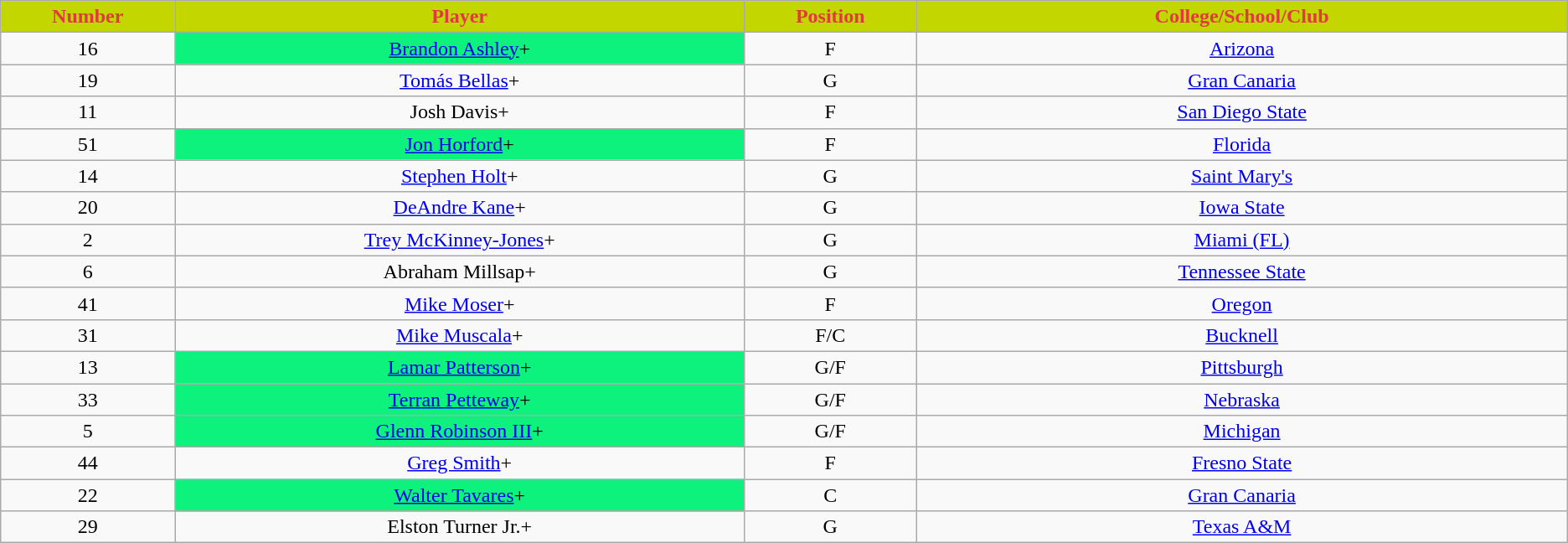<table class="wikitable sortable sortable">
<tr>
<th style="background:#C3D600; color:#E13A3E" width="1%">Number</th>
<th style="background:#C3D600; color:#E13A3E" width="5%">Player</th>
<th style="background:#C3D600; color:#E13A3E" width="1%">Position</th>
<th style="background:#C3D600; color:#E13A3E" width="5%">College/School/Club</th>
</tr>
<tr style="text-align: center">
<td>16</td>
<td bgcolor="#0CF27D"><a href='#'>Brandon Ashley</a>+</td>
<td>F</td>
<td><a href='#'>Arizona</a></td>
</tr>
<tr style="text-align: center">
<td>19</td>
<td><a href='#'>Tomás Bellas</a>+</td>
<td>G</td>
<td><a href='#'>Gran Canaria</a></td>
</tr>
<tr style="text-align: center">
<td>11</td>
<td>Josh Davis+</td>
<td>F</td>
<td><a href='#'>San Diego State</a></td>
</tr>
<tr style="text-align: center">
<td>51</td>
<td bgcolor="#0CF27D"><a href='#'>Jon Horford</a>+</td>
<td>F</td>
<td><a href='#'>Florida</a></td>
</tr>
<tr style="text-align: center">
<td>14</td>
<td><a href='#'>Stephen Holt</a>+</td>
<td>G</td>
<td><a href='#'>Saint Mary's</a></td>
</tr>
<tr style="text-align: center">
<td>20</td>
<td><a href='#'>DeAndre Kane</a>+</td>
<td>G</td>
<td><a href='#'>Iowa State</a></td>
</tr>
<tr style="text-align: center">
<td>2</td>
<td><a href='#'>Trey McKinney-Jones</a>+</td>
<td>G</td>
<td><a href='#'>Miami (FL)</a></td>
</tr>
<tr style="text-align: center">
<td>6</td>
<td>Abraham Millsap+</td>
<td>G</td>
<td><a href='#'>Tennessee State</a></td>
</tr>
<tr style="text-align: center">
<td>41</td>
<td><a href='#'>Mike Moser</a>+</td>
<td>F</td>
<td><a href='#'>Oregon</a></td>
</tr>
<tr style="text-align: center">
<td>31</td>
<td><a href='#'>Mike Muscala</a>+</td>
<td>F/C</td>
<td><a href='#'>Bucknell</a></td>
</tr>
<tr style="text-align: center">
<td>13</td>
<td bgcolor="#0CF27D"><a href='#'>Lamar Patterson</a>+</td>
<td>G/F</td>
<td><a href='#'>Pittsburgh</a></td>
</tr>
<tr style="text-align: center">
<td>33</td>
<td bgcolor="#0CF27D"><a href='#'>Terran Petteway</a>+</td>
<td>G/F</td>
<td><a href='#'>Nebraska</a></td>
</tr>
<tr style="text-align: center">
<td>5</td>
<td bgcolor="#0CF27D"><a href='#'>Glenn Robinson III</a>+</td>
<td>G/F</td>
<td><a href='#'>Michigan</a></td>
</tr>
<tr style="text-align: center">
<td>44</td>
<td><a href='#'>Greg Smith</a>+</td>
<td>F</td>
<td><a href='#'>Fresno State</a></td>
</tr>
<tr style="text-align: center">
<td>22</td>
<td bgcolor="#0CF27D"><a href='#'>Walter Tavares</a>+</td>
<td>C</td>
<td><a href='#'>Gran Canaria</a></td>
</tr>
<tr style="text-align: center">
<td>29</td>
<td>Elston Turner Jr.+</td>
<td>G</td>
<td><a href='#'>Texas A&M</a></td>
</tr>
</table>
